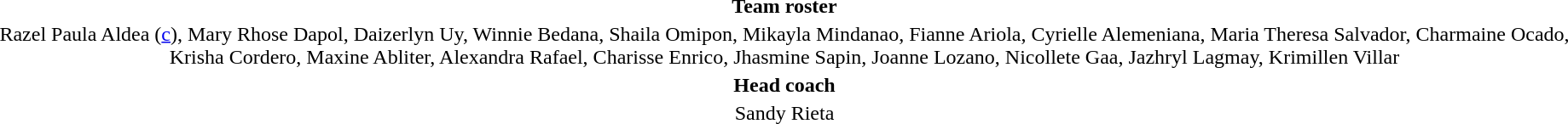<table style="text-align:center; margin-top:2em; margin-left:auto; margin-right:auto">
<tr>
<td><strong>Team roster</strong></td>
</tr>
<tr>
<td>Razel Paula Aldea (<a href='#'>c</a>), Mary Rhose Dapol, Daizerlyn Uy, Winnie Bedana, Shaila Omipon, Mikayla Mindanao, Fianne Ariola, Cyrielle Alemeniana, Maria Theresa Salvador, Charmaine Ocado, Krisha Cordero, Maxine Abliter, Alexandra Rafael, Charisse Enrico, Jhasmine Sapin, Joanne Lozano, Nicollete Gaa, Jazhryl Lagmay, Krimillen Villar</td>
</tr>
<tr>
<td><strong>Head coach</strong></td>
</tr>
<tr>
<td>Sandy Rieta</td>
</tr>
</table>
